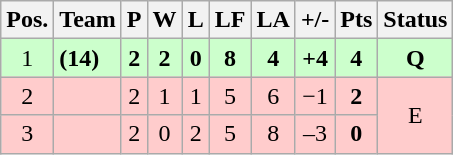<table class="wikitable" style="text-align:center; margin: 1em auto 1em auto, align:left">
<tr>
<th>Pos.</th>
<th>Team</th>
<th>P</th>
<th>W</th>
<th>L</th>
<th>LF</th>
<th>LA</th>
<th>+/-</th>
<th>Pts</th>
<th>Status</th>
</tr>
<tr style="background-color:#ccffcc">
<td>1</td>
<td style="text-align:left;"><strong> (14)</strong></td>
<td><strong>2</strong></td>
<td><strong>2</strong></td>
<td><strong>0</strong></td>
<td><strong>8</strong></td>
<td><strong>4</strong></td>
<td><strong>+4</strong></td>
<td><strong>4</strong></td>
<td><strong>Q</strong></td>
</tr>
<tr style="background-color:#FFCCCC">
<td>2</td>
<td style="text-align:left;"></td>
<td>2</td>
<td>1</td>
<td>1</td>
<td>5</td>
<td>6</td>
<td>−1</td>
<td><strong>2</strong></td>
<td rowspan=2>E</td>
</tr>
<tr style="background-color:#FFCCCC">
<td>3</td>
<td style="text-align:left;"></td>
<td>2</td>
<td>0</td>
<td>2</td>
<td>5</td>
<td>8</td>
<td>–3</td>
<td><strong>0</strong></td>
</tr>
</table>
